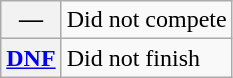<table class="wikitable">
<tr>
<th scope="row">—</th>
<td>Did not compete</td>
</tr>
<tr>
<th scope="row"><a href='#'>DNF</a></th>
<td>Did not finish</td>
</tr>
</table>
